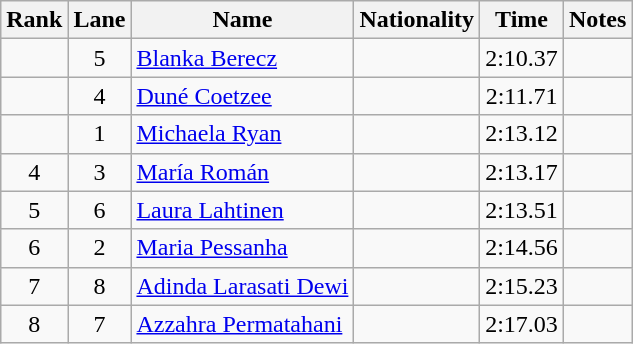<table class="wikitable sortable" style="text-align:center">
<tr>
<th>Rank</th>
<th>Lane</th>
<th>Name</th>
<th>Nationality</th>
<th>Time</th>
<th>Notes</th>
</tr>
<tr>
<td></td>
<td>5</td>
<td align=left><a href='#'>Blanka Berecz</a></td>
<td align=left></td>
<td>2:10.37</td>
<td></td>
</tr>
<tr>
<td></td>
<td>4</td>
<td align=left><a href='#'>Duné Coetzee</a></td>
<td align=left></td>
<td>2:11.71</td>
<td></td>
</tr>
<tr>
<td></td>
<td>1</td>
<td align=left><a href='#'>Michaela Ryan</a></td>
<td align=left></td>
<td>2:13.12</td>
<td></td>
</tr>
<tr>
<td>4</td>
<td>3</td>
<td align=left><a href='#'>María Román</a></td>
<td align=left></td>
<td>2:13.17</td>
<td></td>
</tr>
<tr>
<td>5</td>
<td>6</td>
<td align=left><a href='#'>Laura Lahtinen</a></td>
<td align=left></td>
<td>2:13.51</td>
<td></td>
</tr>
<tr>
<td>6</td>
<td>2</td>
<td align=left><a href='#'>Maria Pessanha</a></td>
<td align=left></td>
<td>2:14.56</td>
<td></td>
</tr>
<tr>
<td>7</td>
<td>8</td>
<td align=left><a href='#'>Adinda Larasati Dewi</a></td>
<td align=left></td>
<td>2:15.23</td>
<td></td>
</tr>
<tr>
<td>8</td>
<td>7</td>
<td align=left><a href='#'>Azzahra Permatahani</a></td>
<td align=left></td>
<td>2:17.03</td>
<td></td>
</tr>
</table>
